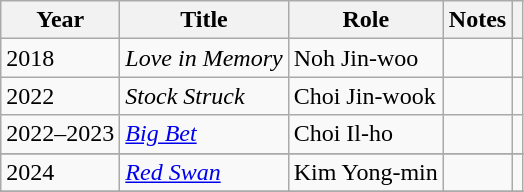<table class="wikitable plainrowheaders sortable">
<tr>
<th scope="col">Year</th>
<th scope="col">Title</th>
<th scope="col">Role</th>
<th scope="col" class="unsortable">Notes</th>
<th scope="col" class="unsortable"></th>
</tr>
<tr>
<td>2018</td>
<td><em>Love in Memory</em></td>
<td>Noh Jin-woo</td>
<td></td>
<td style="text-align:center;"></td>
</tr>
<tr>
<td>2022</td>
<td><em>Stock Struck</em></td>
<td>Choi Jin-wook</td>
<td></td>
<td style="text-align:center;"></td>
</tr>
<tr>
<td>2022–2023</td>
<td><em><a href='#'>Big Bet</a></em></td>
<td>Choi Il-ho</td>
<td></td>
<td style="text-align:center;"></td>
</tr>
<tr>
</tr>
<tr>
<td>2024</td>
<td><em><a href='#'>Red Swan</a></em></td>
<td>Kim Yong-min</td>
<td></td>
<td style="text-align:center;"></td>
</tr>
<tr>
</tr>
</table>
